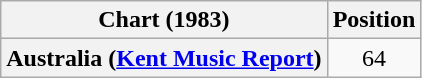<table class="wikitable sortable plainrowheaders" style="text-align:center">
<tr>
<th>Chart (1983)</th>
<th>Position</th>
</tr>
<tr>
<th scope="row">Australia (<a href='#'>Kent Music Report</a>)</th>
<td>64</td>
</tr>
</table>
